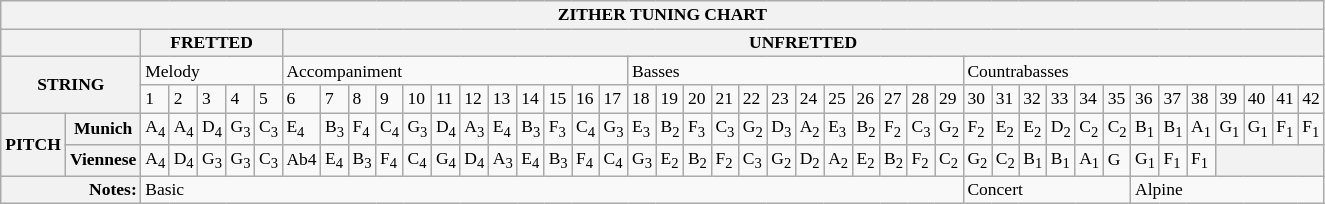<table class="wikitable collapsible" style="font-size: 73%">
<tr>
<th scope="col 1" colspan="44">ZITHER TUNING CHART</th>
</tr>
<tr>
<th scope="col 1" colspan="2"></th>
<th scope="col 1" colspan="5">FRETTED</th>
<th scope="col 1" colspan="37">UNFRETTED</th>
</tr>
<tr>
<th scope="col 2" colspan="2" rowspan="2">STRING</th>
<td colspan="5">Melody</td>
<td colspan="12">Accompaniment</td>
<td colspan="12">Basses</td>
<td colspan="13">Countrabasses</td>
</tr>
<tr>
<td>1</td>
<td>2</td>
<td>3</td>
<td>4</td>
<td>5</td>
<td>6</td>
<td>7</td>
<td>8</td>
<td>9</td>
<td>10</td>
<td>11</td>
<td>12</td>
<td>13</td>
<td>14</td>
<td>15</td>
<td>16</td>
<td>17</td>
<td>18</td>
<td>19</td>
<td>20</td>
<td>21</td>
<td>22</td>
<td>23</td>
<td>24</td>
<td>25</td>
<td>26</td>
<td>27</td>
<td>28</td>
<td>29</td>
<td>30</td>
<td>31</td>
<td>32</td>
<td>33</td>
<td>34</td>
<td>35</td>
<td>36</td>
<td>37</td>
<td>38</td>
<td>39</td>
<td>40</td>
<td>41</td>
<td>42</td>
</tr>
<tr>
<th scope="col 1" rowspan="2">PITCH</th>
<th scope="col 1">Munich</th>
<td>A<sub>4</sub></td>
<td>A<sub>4</sub></td>
<td>D<sub>4</sub></td>
<td>G<sub>3</sub></td>
<td>C<sub>3</sub></td>
<td>E<sub>4</sub></td>
<td>B<sub>3</sub></td>
<td>F<sub>4</sub></td>
<td>C<sub>4</sub></td>
<td>G<sub>3</sub></td>
<td>D<sub>4</sub></td>
<td>A<sub>3</sub></td>
<td>E<sub>4</sub></td>
<td>B<sub>3</sub></td>
<td>F<sub>3</sub></td>
<td>C<sub>4</sub></td>
<td>G<sub>3</sub></td>
<td>E<sub>3</sub></td>
<td>B<sub>2</sub></td>
<td>F<sub>3</sub></td>
<td>C<sub>3</sub></td>
<td>G<sub>2</sub></td>
<td>D<sub>3</sub></td>
<td>A<sub>2</sub></td>
<td>E<sub>3</sub></td>
<td>B<sub>2</sub></td>
<td>F<sub>2</sub></td>
<td>C<sub>3</sub></td>
<td>G<sub>2</sub></td>
<td>F<sub>2</sub></td>
<td>E<sub>2</sub></td>
<td>E<sub>2</sub></td>
<td>D<sub>2</sub></td>
<td>C<sub>2</sub></td>
<td>C<sub>2</sub></td>
<td>B<sub>1</sub></td>
<td>B<sub>1</sub></td>
<td>A<sub>1</sub></td>
<td>G<sub>1</sub></td>
<td>G<sub>1</sub></td>
<td>F<sub>1</sub></td>
<td>F<sub>1</sub></td>
</tr>
<tr>
<th scope="col 1">Viennese</th>
<td>A<sub>4</sub></td>
<td>D<sub>4</sub></td>
<td>G<sub>3</sub></td>
<td>G<sub>3</sub></td>
<td>C<sub>3</sub></td>
<td>Ab4</td>
<td>E<sub>4</sub></td>
<td>B<sub>3</sub></td>
<td>F<sub>4</sub></td>
<td>C<sub>4</sub></td>
<td>G<sub>4</sub></td>
<td>D<sub>4</sub></td>
<td>A<sub>3</sub></td>
<td>E<sub>4</sub></td>
<td>B<sub>3</sub></td>
<td>F<sub>4</sub></td>
<td>C<sub>4</sub></td>
<td>G<sub>3</sub></td>
<td>E<sub>2</sub></td>
<td>B<sub>2</sub></td>
<td>F<sub>2</sub></td>
<td>C<sub>3</sub></td>
<td>G<sub>2</sub></td>
<td>D<sub>2</sub></td>
<td>A<sub>2</sub></td>
<td>E<sub>2</sub></td>
<td>B<sub>2</sub></td>
<td>F<sub>2</sub></td>
<td>C<sub>2</sub></td>
<td>G<sub>2</sub></td>
<td>C<sub>2</sub></td>
<td>B<sub>1</sub></td>
<td>B<sub>1</sub></td>
<td>A<sub>1</sub></td>
<td>G</td>
<td>G<sub>1</sub></td>
<td>F<sub>1</sub></td>
<td>F<sub>1</sub></td>
<th scope="col 4" colspan="4"></th>
</tr>
<tr>
<th scope="col 2" colspan="2" style="padding-left: 5em">Notes:</th>
<td colspan="29">Basic</td>
<td colspan="6">Concert</td>
<td colspan="7">Alpine</td>
</tr>
</table>
